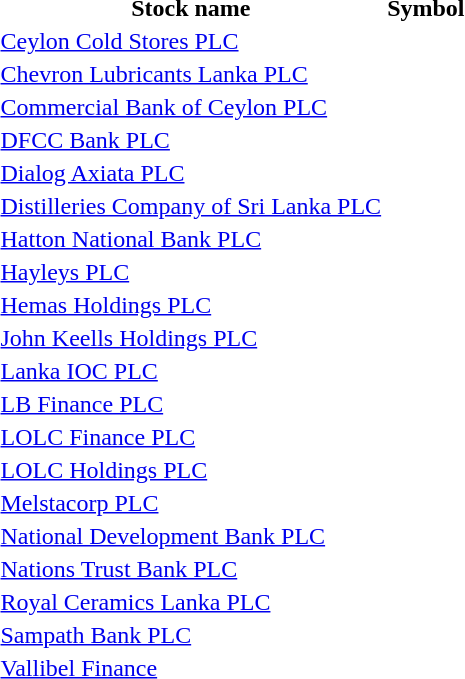<table style="background:transparent;">
<tr>
<th>Stock name</th>
<th>Symbol</th>
</tr>
<tr --->
<td><a href='#'>Ceylon Cold Stores PLC</a></td>
<td></td>
</tr>
<tr --->
<td><a href='#'>Chevron Lubricants Lanka PLC</a></td>
<td></td>
</tr>
<tr --->
<td><a href='#'>Commercial Bank of Ceylon PLC</a></td>
<td></td>
</tr>
<tr --->
<td><a href='#'>DFCC Bank PLC</a></td>
<td></td>
</tr>
<tr --->
<td><a href='#'>Dialog Axiata PLC</a></td>
<td></td>
</tr>
<tr --->
<td><a href='#'>Distilleries Company of Sri Lanka PLC</a></td>
<td></td>
</tr>
<tr --->
<td><a href='#'>Hatton National Bank PLC</a></td>
<td></td>
</tr>
<tr --->
<td><a href='#'>Hayleys PLC</a></td>
<td></td>
</tr>
<tr --->
<td><a href='#'>Hemas Holdings PLC</a></td>
<td></td>
</tr>
<tr --->
<td><a href='#'>John Keells Holdings PLC</a></td>
<td></td>
</tr>
<tr --->
<td><a href='#'>Lanka IOC PLC</a></td>
<td></td>
</tr>
<tr --->
<td><a href='#'>LB Finance PLC</a></td>
<td></td>
</tr>
<tr --->
<td><a href='#'>LOLC Finance PLC</a></td>
<td></td>
</tr>
<tr --->
<td><a href='#'>LOLC Holdings PLC</a></td>
<td></td>
</tr>
<tr --->
<td><a href='#'>Melstacorp PLC</a></td>
<td></td>
</tr>
<tr --->
<td><a href='#'>National Development Bank PLC</a></td>
<td></td>
</tr>
<tr --->
<td><a href='#'>Nations Trust Bank PLC</a></td>
<td></td>
</tr>
<tr --->
<td><a href='#'>Royal Ceramics Lanka PLC</a></td>
<td></td>
</tr>
<tr --->
<td><a href='#'>Sampath Bank PLC</a></td>
<td></td>
</tr>
<tr --->
<td><a href='#'>Vallibel Finance</a></td>
<td></td>
</tr>
</table>
